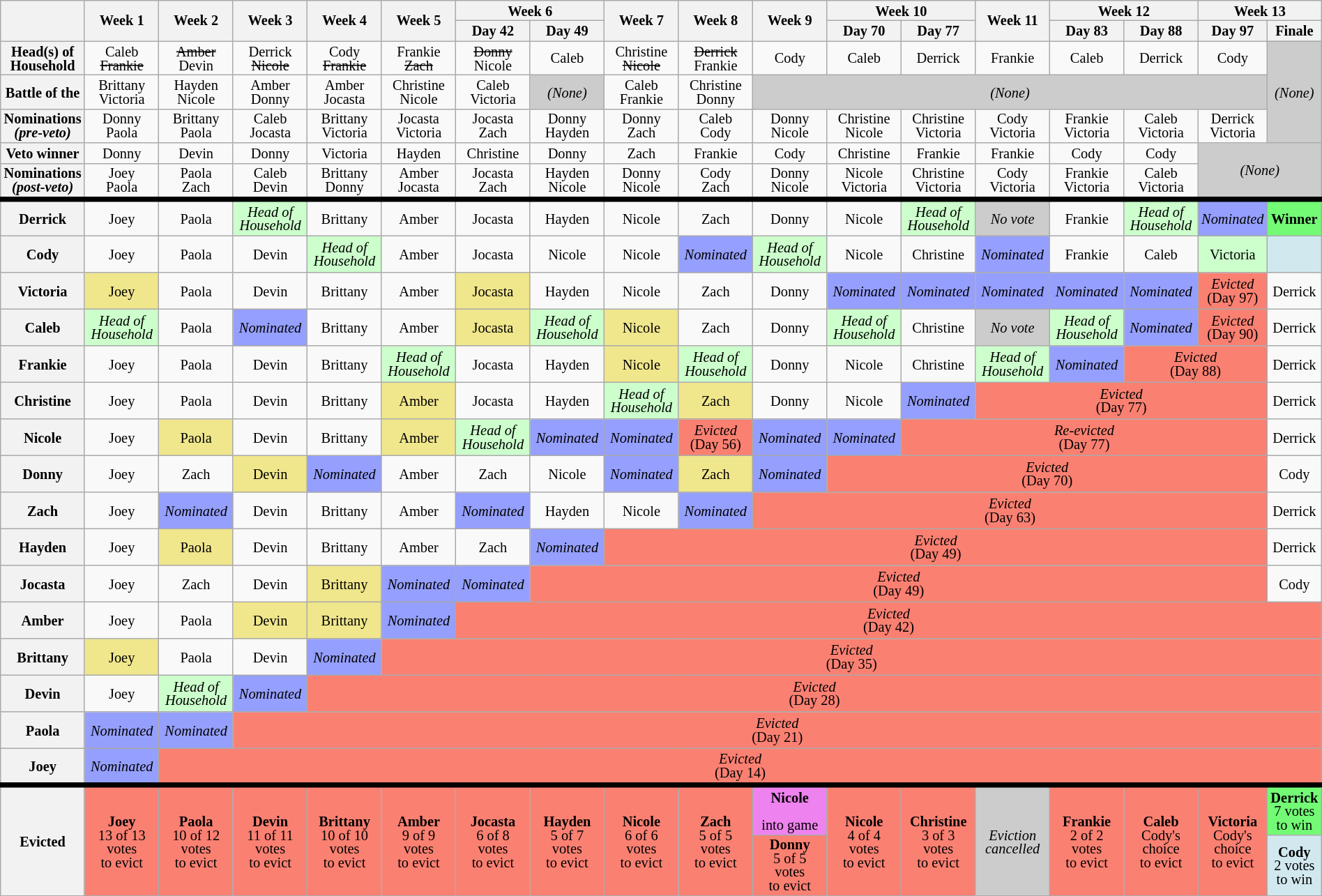<table class="wikitable" style="text-align:center; line-height:13px; font-size:85%; width:100%;">
<tr>
<th style="width:6%" rowspan="2"></th>
<th scope="col" style="width:6%" rowspan="2">Week 1</th>
<th scope="col" style="width:6%" rowspan="2">Week 2</th>
<th scope="col" style="width:6%" rowspan="2">Week 3</th>
<th scope="col" style="width:6%" rowspan="2">Week 4</th>
<th scope="col" style="width:6%" rowspan="2">Week 5</th>
<th scope="colgroup" style="width:6%" colspan="2">Week 6</th>
<th scope="col" style="width:6%" rowspan="2">Week 7</th>
<th scope="col" style="width:6%" rowspan="2">Week 8</th>
<th scope="col" style="width:6%" rowspan="2">Week 9</th>
<th scope="colgroup" style="width:6%" colspan="2">Week 10</th>
<th scope="col" style="width:6%" rowspan="2">Week 11</th>
<th scope="colgroup" style="width:6%" colspan="2">Week 12</th>
<th scope="colgroup" style="width:6%" colspan="2">Week 13</th>
</tr>
<tr>
<th style="width:6%">Day 42</th>
<th style="width:6%">Day 49</th>
<th style="width:6%">Day 70</th>
<th style="width:6%">Day 77</th>
<th style="width:6%">Day 83</th>
<th style="width:6%">Day 88</th>
<th style="width:6%">Day 97</th>
<th style="width:6%">Finale</th>
</tr>
<tr>
<th scope="row">Head(s) of<br>Household</th>
<td>Caleb<br><s>Frankie</s></td>
<td><s>Amber</s><br>Devin</td>
<td>Derrick<br><s>Nicole</s></td>
<td>Cody<br><s>Frankie</s></td>
<td>Frankie<br><s>Zach</s></td>
<td><s>Donny</s><br>Nicole</td>
<td>Caleb</td>
<td>Christine<br><s>Nicole</s></td>
<td><s>Derrick</s><br>Frankie</td>
<td>Cody</td>
<td>Caleb</td>
<td>Derrick</td>
<td>Frankie</td>
<td>Caleb</td>
<td>Derrick</td>
<td>Cody</td>
<td rowspan="3" bgcolor="#ccc"><em>(None)</em></td>
</tr>
<tr>
<th scope="row">Battle of the </th>
<td>Brittany<br>Victoria</td>
<td>Hayden<br>Nicole</td>
<td>Amber<br>Donny</td>
<td>Amber<br>Jocasta</td>
<td>Christine<br>Nicole</td>
<td>Caleb<br>Victoria</td>
<td bgcolor=#ccc><em>(None)</em></td>
<td>Caleb<br>Frankie</td>
<td>Christine<br>Donny</td>
<td colspan="7" bgcolor="#ccc"><em>(None)</em></td>
</tr>
<tr>
<th scope="row">Nominations<br><em>(pre-veto)</em></th>
<td>Donny<br>Paola</td>
<td>Brittany<br>Paola</td>
<td>Caleb<br>Jocasta</td>
<td>Brittany<br>Victoria</td>
<td>Jocasta<br>Victoria</td>
<td>Jocasta<br>Zach</td>
<td>Donny<br>Hayden</td>
<td>Donny<br>Zach</td>
<td>Caleb<br>Cody</td>
<td>Donny<br>Nicole</td>
<td>Christine<br>Nicole</td>
<td>Christine<br>Victoria</td>
<td>Cody<br>Victoria</td>
<td>Frankie<br>Victoria</td>
<td>Caleb<br>Victoria</td>
<td>Derrick<br>Victoria</td>
</tr>
<tr>
<th scope="row">Veto winner</th>
<td>Donny</td>
<td>Devin</td>
<td>Donny</td>
<td>Victoria</td>
<td>Hayden</td>
<td>Christine</td>
<td>Donny</td>
<td>Zach</td>
<td>Frankie</td>
<td>Cody</td>
<td>Christine</td>
<td>Frankie</td>
<td>Frankie</td>
<td>Cody</td>
<td>Cody</td>
<td rowspan="2" colspan="2" bgcolor=#ccc><em>(None)</em></td>
</tr>
<tr>
<th scope="row">Nominations<br><em>(post-veto)</em></th>
<td>Joey<br>Paola</td>
<td>Paola<br>Zach</td>
<td>Caleb<br>Devin</td>
<td>Brittany<br>Donny</td>
<td>Amber<br>Jocasta</td>
<td>Jocasta<br>Zach</td>
<td>Hayden<br>Nicole</td>
<td>Donny<br>Nicole</td>
<td>Cody<br>Zach</td>
<td>Donny<br>Nicole</td>
<td>Nicole<br>Victoria</td>
<td>Christine<br>Victoria</td>
<td>Cody<br>Victoria</td>
<td>Frankie<br>Victoria</td>
<td>Caleb<br>Victoria</td>
</tr>
<tr style="border-top:5px solid; height:35px"">
<th scope="row">Derrick</th>
<td>Joey</td>
<td>Paola</td>
<td style="background:#cfc"><em>Head of Household</em></td>
<td>Brittany</td>
<td>Amber</td>
<td>Jocasta</td>
<td>Hayden</td>
<td>Nicole</td>
<td>Zach</td>
<td>Donny</td>
<td>Nicole</td>
<td style="background:#cfc"><em>Head of Household</em></td>
<td style="background:#ccc"><em>No vote</em></td>
<td>Frankie</td>
<td style="background:#cfc"><em>Head of Household</em></td>
<td style="background:#959ffd"><em>Nominated</em></td>
<td style="background:#73FB76"><strong>Winner</strong></td>
</tr>
<tr style="height:35px">
<th scope="row">Cody</th>
<td>Joey</td>
<td>Paola</td>
<td>Devin</td>
<td style="background:#cfc"><em>Head of Household</em></td>
<td>Amber</td>
<td>Jocasta</td>
<td>Nicole</td>
<td>Nicole</td>
<td style="background:#959ffd"><em>Nominated</em></td>
<td style="background:#cfc"><em>Head of Household</em></td>
<td>Nicole</td>
<td>Christine</td>
<td style="background:#959ffd"><em>Nominated</em></td>
<td>Frankie</td>
<td>Caleb</td>
<td style="background:#cfc">Victoria</td>
<td style="background:#D1E8EF"></td>
</tr>
<tr style="height:35px">
<th scope="row">Victoria</th>
<td style="background:#F0E68C">Joey</td>
<td>Paola</td>
<td>Devin</td>
<td>Brittany</td>
<td>Amber</td>
<td style="background:#F0E68C">Jocasta</td>
<td>Hayden</td>
<td>Nicole</td>
<td>Zach</td>
<td>Donny</td>
<td style="background:#959ffd"><em>Nominated</em></td>
<td style="background:#959ffd"><em>Nominated</em></td>
<td style="background:#959ffd"><em>Nominated</em></td>
<td style="background:#959ffd"><em>Nominated</em></td>
<td style="background:#959ffd"><em>Nominated</em></td>
<td style="background:salmon"><em>Evicted</em><br>(Day 97)</td>
<td>Derrick</td>
</tr>
<tr style="height:35px">
<th scope="row">Caleb</th>
<td style="background:#cfc"><em>Head of Household</em></td>
<td>Paola</td>
<td style="background:#959ffd"><em>Nominated</em></td>
<td>Brittany</td>
<td>Amber</td>
<td style="background:#F0E68C">Jocasta</td>
<td style="background:#cfc"><em>Head of Household</em></td>
<td style="background:#F0E68C">Nicole</td>
<td>Zach</td>
<td>Donny</td>
<td style="background:#cfc"><em>Head of Household</em></td>
<td>Christine</td>
<td style="background:#ccc"><em>No vote</em></td>
<td style="background:#cfc"><em>Head of Household</em></td>
<td style="background:#959ffd"><em>Nominated</em></td>
<td style="background:salmon"><em>Evicted</em><br>(Day 90)</td>
<td>Derrick</td>
</tr>
<tr style="height:35px">
<th scope="row">Frankie</th>
<td>Joey</td>
<td>Paola</td>
<td>Devin</td>
<td>Brittany</td>
<td style="background:#cfc"><em>Head of Household</em></td>
<td>Jocasta</td>
<td>Hayden</td>
<td style="background:#F0E68C">Nicole</td>
<td style="background:#cfc"><em>Head of Household</em></td>
<td>Donny</td>
<td>Nicole</td>
<td>Christine</td>
<td style="background:#cfc"><em>Head of<br>Household</em></td>
<td style="background:#959ffd"><em>Nominated</em></td>
<td style="background:salmon" colspan="2"><em>Evicted</em><br>(Day 88)</td>
<td>Derrick</td>
</tr>
<tr style="height:35px">
<th scope="row">Christine</th>
<td>Joey</td>
<td>Paola</td>
<td>Devin</td>
<td>Brittany</td>
<td style="background:#F0E68C">Amber</td>
<td>Jocasta</td>
<td>Hayden</td>
<td style="background:#cfc"><em>Head of Household</em></td>
<td style="background:#F0E68C">Zach</td>
<td>Donny</td>
<td>Nicole</td>
<td style="background:#959ffd"><em>Nominated</em></td>
<td style="background:salmon" colspan="4"><em>Evicted</em><br>(Day 77)</td>
<td>Derrick</td>
</tr>
<tr style="height:35px">
<th scope="row">Nicole</th>
<td>Joey</td>
<td style="background:#F0E68C">Paola</td>
<td>Devin</td>
<td>Brittany</td>
<td style="background:#F0E68C">Amber</td>
<td style="background:#cfc"><em>Head of Household</em></td>
<td style="background:#959ffd"><em>Nominated</em></td>
<td style="background:#959ffd"><em>Nominated</em></td>
<td style="background:salmon"><em>Evicted</em><br>(Day 56)</td>
<td style="background:#959ffd"><em>Nominated</em></td>
<td style="background:#959ffd"><em>Nominated</em></td>
<td style="background:salmon" colspan="5"><em>Re-evicted</em><br>(Day 77)</td>
<td>Derrick</td>
</tr>
<tr style="height:35px">
<th scope="row">Donny</th>
<td>Joey</td>
<td>Zach</td>
<td style="background:#F0E68C">Devin</td>
<td style="background:#959ffd"><em>Nominated</em></td>
<td>Amber</td>
<td>Zach</td>
<td>Nicole</td>
<td style="background:#959ffd"><em>Nominated</em></td>
<td style="background:#F0E68C">Zach</td>
<td style="background:#959ffd"><em>Nominated</em></td>
<td style="background:salmon" colspan="6"><em>Evicted</em><br>(Day 70)</td>
<td>Cody</td>
</tr>
<tr style="height:35px">
<th scope="row">Zach</th>
<td>Joey</td>
<td style="background:#959ffd"><em>Nominated</em></td>
<td>Devin</td>
<td>Brittany</td>
<td>Amber</td>
<td style="background:#959ffd"><em>Nominated</em></td>
<td>Hayden</td>
<td>Nicole</td>
<td style="background:#959ffd"><em>Nominated</em></td>
<td style="background:salmon" colspan="7"><em>Evicted</em><br>(Day 63)</td>
<td>Derrick</td>
</tr>
<tr style="height:35px">
<th scope="row">Hayden</th>
<td>Joey</td>
<td style="background:#F0E68C">Paola</td>
<td>Devin</td>
<td>Brittany</td>
<td>Amber</td>
<td>Zach</td>
<td style="background:#959ffd"><em>Nominated</em></td>
<td style="background:salmon" colspan="9"><em>Evicted</em><br>(Day 49)</td>
<td>Derrick</td>
</tr>
<tr style="height:35px">
<th scope="row">Jocasta</th>
<td>Joey</td>
<td>Zach</td>
<td>Devin</td>
<td style="background:#F0E68C">Brittany</td>
<td style="background:#959ffd"><em>Nominated</em></td>
<td style="background:#959ffd"><em>Nominated</em></td>
<td style="background:salmon" colspan="10"><em>Evicted</em><br>(Day 49)</td>
<td>Cody</td>
</tr>
<tr style="height:35px">
<th scope="row">Amber</th>
<td>Joey</td>
<td>Paola</td>
<td style="background:#F0E68C">Devin</td>
<td style="background:#F0E68C">Brittany</td>
<td style="background:#959ffd"><em>Nominated</em></td>
<td style="background:salmon" colspan="12"><em>Evicted</em><br>(Day 42)</td>
</tr>
<tr style="height:35px">
<th scope="row">Brittany</th>
<td style="background:#F0E68C">Joey</td>
<td>Paola</td>
<td>Devin</td>
<td style="background:#959ffd"><em>Nominated</em></td>
<td style="background:salmon" colspan="13"><em>Evicted</em><br>(Day 35)</td>
</tr>
<tr style="height:35px">
<th scope="row">Devin</th>
<td>Joey</td>
<td style="background:#cfc"><em>Head of Household</em></td>
<td style="background:#959ffd"><em>Nominated</em></td>
<td style="background:salmon" colspan="14"><em>Evicted</em><br>(Day 28)</td>
</tr>
<tr style="height:35px">
<th scope="row">Paola</th>
<td style="background:#959ffd"><em>Nominated</em></td>
<td style="background:#959ffd"><em>Nominated</em></td>
<td style="background:salmon" colspan="15"><em>Evicted</em><br>(Day 21)</td>
</tr>
<tr style="height:35px">
<th scope="row">Joey</th>
<td style="background:#959ffd"><em>Nominated</em></td>
<td style="background:salmon" colspan="16"><em>Evicted</em><br>(Day 14)</td>
</tr>
<tr style="border-top:5px solid">
<th scope="rowgroup" rowspan="2">Evicted</th>
<td style="background:salmon" rowspan="2"><strong>Joey</strong><br>13 of 13<br>votes<br>to evict</td>
<td style="background:salmon" rowspan="2"><strong>Paola</strong><br>10 of 12<br>votes<br>to evict</td>
<td style="background:salmon" rowspan="2"><strong>Devin</strong><br>11 of 11<br>votes<br>to evict</td>
<td style="background:salmon" rowspan="2"><strong>Brittany</strong><br>10 of 10<br>votes<br>to evict</td>
<td style="background:salmon" rowspan="2"><strong>Amber</strong><br>9 of 9<br>votes<br>to evict</td>
<td style="background:salmon" rowspan="2"><strong>Jocasta</strong><br>6 of 8<br>votes<br>to evict</td>
<td style="background:salmon" rowspan="2"><strong>Hayden</strong><br>5 of 7<br>votes<br>to evict</td>
<td style="background:salmon" rowspan="2"><strong>Nicole</strong><br>6 of 6<br>votes<br>to evict</td>
<td style="background:salmon" rowspan="2"><strong>Zach</strong><br>5 of 5<br>votes<br>to evict</td>
<td style="background:violet"><strong>Nicole</strong><br><br>into game</td>
<td style="background:salmon" rowspan="2"><strong>Nicole</strong><br>4 of 4<br>votes<br>to evict</td>
<td style="background:salmon" rowspan="2"><strong>Christine</strong><br>3 of 3<br>votes<br>to evict</td>
<td style="background:#ccc" rowspan="2"><em>Eviction<br>cancelled</em></td>
<td style="background:salmon" rowspan="2"><strong>Frankie</strong><br>2 of 2<br>votes<br>to evict</td>
<td style="background:salmon" rowspan="2"><strong>Caleb</strong><br>Cody's<br>choice<br>to evict</td>
<td style="background:salmon" rowspan="2"><strong>Victoria</strong><br>Cody's<br>choice<br>to evict</td>
<td style="background:#73FB76"><strong>Derrick </strong><br>7 votes<br>to win</td>
</tr>
<tr>
<td style="background:salmon"><strong>Donny</strong><br>5 of 5<br>votes<br>to evict</td>
<td style="background:#D1E8EF"><strong>Cody</strong><br>2 votes<br>to win</td>
</tr>
</table>
